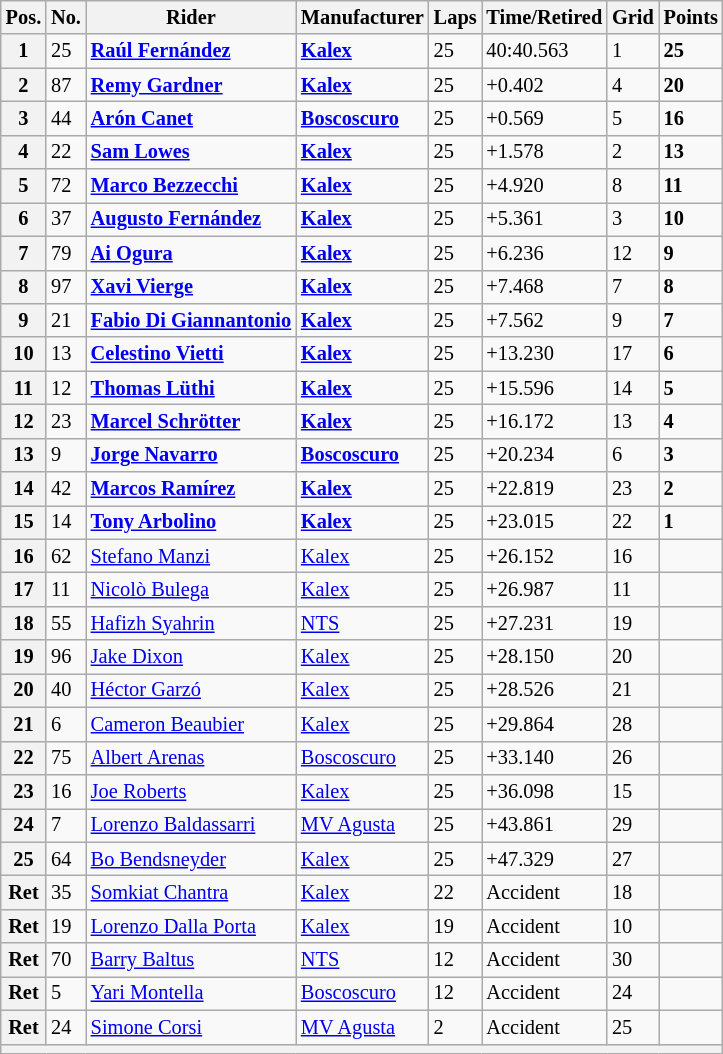<table class="wikitable" style="font-size: 85%;">
<tr>
<th>Pos.</th>
<th>No.</th>
<th>Rider</th>
<th>Manufacturer</th>
<th>Laps</th>
<th>Time/Retired</th>
<th>Grid</th>
<th>Points</th>
</tr>
<tr>
<th>1</th>
<td>25</td>
<td> <strong><a href='#'>Raúl Fernández</a></strong></td>
<td><strong><a href='#'>Kalex</a></strong></td>
<td>25</td>
<td>40:40.563</td>
<td>1</td>
<td><strong>25</strong></td>
</tr>
<tr>
<th>2</th>
<td>87</td>
<td> <strong><a href='#'>Remy Gardner</a></strong></td>
<td><strong><a href='#'>Kalex</a></strong></td>
<td>25</td>
<td>+0.402</td>
<td>4</td>
<td><strong>20</strong></td>
</tr>
<tr>
<th>3</th>
<td>44</td>
<td> <strong><a href='#'>Arón Canet</a></strong></td>
<td><strong><a href='#'>Boscoscuro</a></strong></td>
<td>25</td>
<td>+0.569</td>
<td>5</td>
<td><strong>16</strong></td>
</tr>
<tr>
<th>4</th>
<td>22</td>
<td> <strong><a href='#'>Sam Lowes</a></strong></td>
<td><strong><a href='#'>Kalex</a></strong></td>
<td>25</td>
<td>+1.578</td>
<td>2</td>
<td><strong>13</strong></td>
</tr>
<tr>
<th>5</th>
<td>72</td>
<td> <strong><a href='#'>Marco Bezzecchi</a></strong></td>
<td><strong><a href='#'>Kalex</a></strong></td>
<td>25</td>
<td>+4.920</td>
<td>8</td>
<td><strong>11</strong></td>
</tr>
<tr>
<th>6</th>
<td>37</td>
<td> <strong><a href='#'>Augusto Fernández</a></strong></td>
<td><strong><a href='#'>Kalex</a></strong></td>
<td>25</td>
<td>+5.361</td>
<td>3</td>
<td><strong>10</strong></td>
</tr>
<tr>
<th>7</th>
<td>79</td>
<td> <strong><a href='#'>Ai Ogura</a></strong></td>
<td><strong><a href='#'>Kalex</a></strong></td>
<td>25</td>
<td>+6.236</td>
<td>12</td>
<td><strong>9</strong></td>
</tr>
<tr>
<th>8</th>
<td>97</td>
<td> <strong><a href='#'>Xavi Vierge</a></strong></td>
<td><strong><a href='#'>Kalex</a></strong></td>
<td>25</td>
<td>+7.468</td>
<td>7</td>
<td><strong>8</strong></td>
</tr>
<tr>
<th>9</th>
<td>21</td>
<td> <strong><a href='#'>Fabio Di Giannantonio</a></strong></td>
<td><strong><a href='#'>Kalex</a></strong></td>
<td>25</td>
<td>+7.562</td>
<td>9</td>
<td><strong>7</strong></td>
</tr>
<tr>
<th>10</th>
<td>13</td>
<td> <strong><a href='#'>Celestino Vietti</a></strong></td>
<td><strong><a href='#'>Kalex</a></strong></td>
<td>25</td>
<td>+13.230</td>
<td>17</td>
<td><strong>6</strong></td>
</tr>
<tr>
<th>11</th>
<td>12</td>
<td> <strong><a href='#'>Thomas Lüthi</a></strong></td>
<td><strong><a href='#'>Kalex</a></strong></td>
<td>25</td>
<td>+15.596</td>
<td>14</td>
<td><strong>5</strong></td>
</tr>
<tr>
<th>12</th>
<td>23</td>
<td> <strong><a href='#'>Marcel Schrötter</a></strong></td>
<td><strong><a href='#'>Kalex</a></strong></td>
<td>25</td>
<td>+16.172</td>
<td>13</td>
<td><strong>4</strong></td>
</tr>
<tr>
<th>13</th>
<td>9</td>
<td> <strong><a href='#'>Jorge Navarro</a></strong></td>
<td><strong><a href='#'>Boscoscuro</a></strong></td>
<td>25</td>
<td>+20.234</td>
<td>6</td>
<td><strong>3</strong></td>
</tr>
<tr>
<th>14</th>
<td>42</td>
<td> <strong><a href='#'>Marcos Ramírez</a></strong></td>
<td><strong><a href='#'>Kalex</a></strong></td>
<td>25</td>
<td>+22.819</td>
<td>23</td>
<td><strong>2</strong></td>
</tr>
<tr>
<th>15</th>
<td>14</td>
<td> <strong><a href='#'>Tony Arbolino</a></strong></td>
<td><strong><a href='#'>Kalex</a></strong></td>
<td>25</td>
<td>+23.015</td>
<td>22</td>
<td><strong>1</strong></td>
</tr>
<tr>
<th>16</th>
<td>62</td>
<td> <a href='#'>Stefano Manzi</a></td>
<td><a href='#'>Kalex</a></td>
<td>25</td>
<td>+26.152</td>
<td>16</td>
<td></td>
</tr>
<tr>
<th>17</th>
<td>11</td>
<td> <a href='#'>Nicolò Bulega</a></td>
<td><a href='#'>Kalex</a></td>
<td>25</td>
<td>+26.987</td>
<td>11</td>
<td></td>
</tr>
<tr>
<th>18</th>
<td>55</td>
<td> <a href='#'>Hafizh Syahrin</a></td>
<td><a href='#'>NTS</a></td>
<td>25</td>
<td>+27.231</td>
<td>19</td>
<td></td>
</tr>
<tr>
<th>19</th>
<td>96</td>
<td> <a href='#'>Jake Dixon</a></td>
<td><a href='#'>Kalex</a></td>
<td>25</td>
<td>+28.150</td>
<td>20</td>
<td></td>
</tr>
<tr>
<th>20</th>
<td>40</td>
<td> <a href='#'>Héctor Garzó</a></td>
<td><a href='#'>Kalex</a></td>
<td>25</td>
<td>+28.526</td>
<td>21</td>
<td></td>
</tr>
<tr>
<th>21</th>
<td>6</td>
<td> <a href='#'>Cameron Beaubier</a></td>
<td><a href='#'>Kalex</a></td>
<td>25</td>
<td>+29.864</td>
<td>28</td>
<td></td>
</tr>
<tr>
<th>22</th>
<td>75</td>
<td> <a href='#'>Albert Arenas</a></td>
<td><a href='#'>Boscoscuro</a></td>
<td>25</td>
<td>+33.140</td>
<td>26</td>
<td></td>
</tr>
<tr>
<th>23</th>
<td>16</td>
<td> <a href='#'>Joe Roberts</a></td>
<td><a href='#'>Kalex</a></td>
<td>25</td>
<td>+36.098</td>
<td>15</td>
<td></td>
</tr>
<tr>
<th>24</th>
<td>7</td>
<td> <a href='#'>Lorenzo Baldassarri</a></td>
<td><a href='#'>MV Agusta</a></td>
<td>25</td>
<td>+43.861</td>
<td>29</td>
<td></td>
</tr>
<tr>
<th>25</th>
<td>64</td>
<td> <a href='#'>Bo Bendsneyder</a></td>
<td><a href='#'>Kalex</a></td>
<td>25</td>
<td>+47.329</td>
<td>27</td>
<td></td>
</tr>
<tr>
<th>Ret</th>
<td>35</td>
<td> <a href='#'>Somkiat Chantra</a></td>
<td><a href='#'>Kalex</a></td>
<td>22</td>
<td>Accident</td>
<td>18</td>
<td></td>
</tr>
<tr>
<th>Ret</th>
<td>19</td>
<td> <a href='#'>Lorenzo Dalla Porta</a></td>
<td><a href='#'>Kalex</a></td>
<td>19</td>
<td>Accident</td>
<td>10</td>
<td></td>
</tr>
<tr>
<th>Ret</th>
<td>70</td>
<td> <a href='#'>Barry Baltus</a></td>
<td><a href='#'>NTS</a></td>
<td>12</td>
<td>Accident</td>
<td>30</td>
<td></td>
</tr>
<tr>
<th>Ret</th>
<td>5</td>
<td> <a href='#'>Yari Montella</a></td>
<td><a href='#'>Boscoscuro</a></td>
<td>12</td>
<td>Accident</td>
<td>24</td>
<td></td>
</tr>
<tr>
<th>Ret</th>
<td>24</td>
<td> <a href='#'>Simone Corsi</a></td>
<td><a href='#'>MV Agusta</a></td>
<td>2</td>
<td>Accident</td>
<td>25</td>
<td></td>
</tr>
<tr>
<th colspan=8></th>
</tr>
</table>
